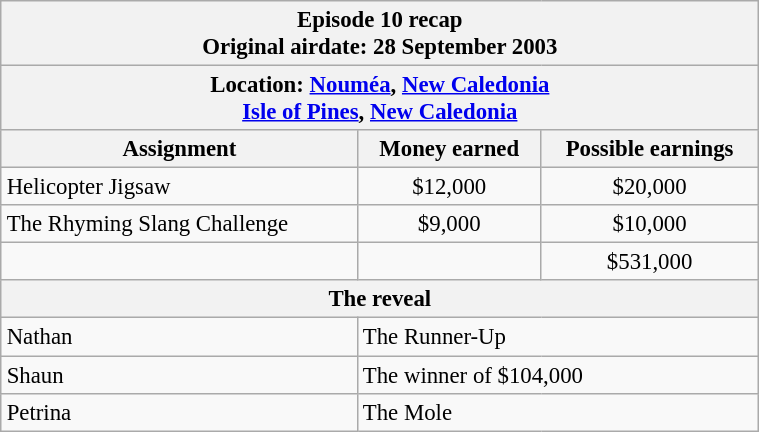<table class="wikitable" style="font-size: 95%; margin: 10px" align="right" width="40%">
<tr>
<th colspan=3>Episode 10 recap<br>Original airdate: 28 September 2003</th>
</tr>
<tr>
<th colspan=3>Location: <a href='#'>Nouméa</a>, <a href='#'>New Caledonia</a><br><a href='#'>Isle of Pines</a>, <a href='#'>New Caledonia</a></th>
</tr>
<tr>
<th>Assignment</th>
<th>Money earned</th>
<th>Possible earnings</th>
</tr>
<tr>
<td>Helicopter Jigsaw</td>
<td align="center">$12,000</td>
<td align="center">$20,000</td>
</tr>
<tr>
<td>The Rhyming Slang Challenge</td>
<td align="center">$9,000</td>
<td align="center">$10,000</td>
</tr>
<tr>
<td><strong></strong></td>
<td align="center"><strong></strong></td>
<td align="center">$531,000</td>
</tr>
<tr>
<th colspan=3>The reveal</th>
</tr>
<tr>
<td>Nathan</td>
<td colspan=2>The Runner-Up</td>
</tr>
<tr>
<td>Shaun</td>
<td colspan=2>The winner of $104,000</td>
</tr>
<tr>
<td>Petrina</td>
<td colspan=2>The Mole</td>
</tr>
</table>
